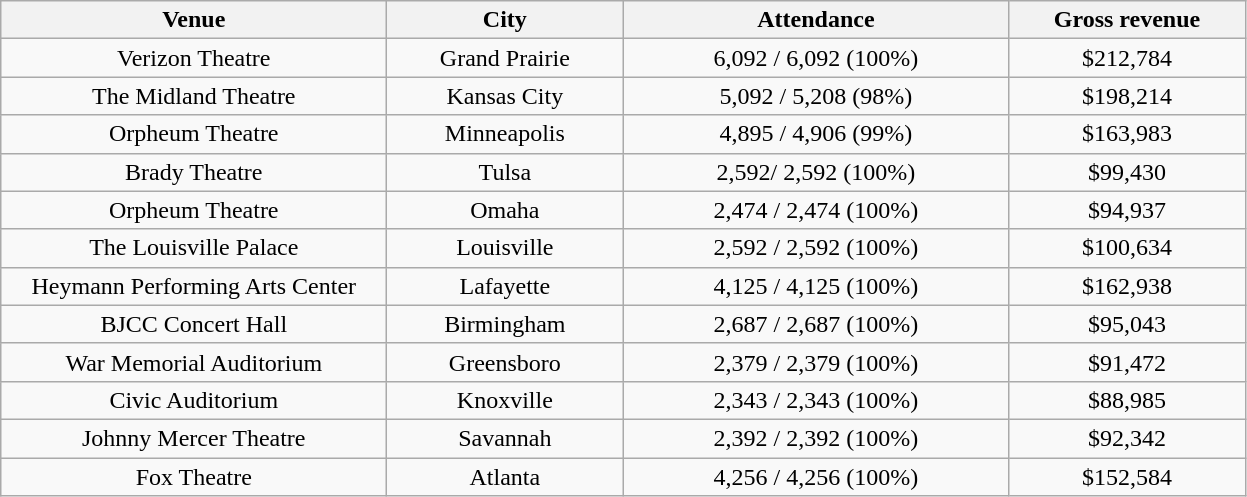<table class="wikitable" style="text-align:center">
<tr>
<th style="width:250px;">Venue</th>
<th style="width:150px;">City</th>
<th style="width:250px;">Attendance</th>
<th style="width:150px;">Gross revenue</th>
</tr>
<tr>
<td>Verizon Theatre</td>
<td>Grand Prairie</td>
<td>6,092 / 6,092 (100%)</td>
<td>$212,784</td>
</tr>
<tr>
<td>The Midland Theatre</td>
<td>Kansas City</td>
<td>5,092 / 5,208 (98%)</td>
<td>$198,214</td>
</tr>
<tr>
<td>Orpheum Theatre</td>
<td>Minneapolis</td>
<td>4,895 / 4,906 (99%)</td>
<td>$163,983</td>
</tr>
<tr>
<td>Brady Theatre</td>
<td>Tulsa</td>
<td>2,592/ 2,592 (100%)</td>
<td>$99,430</td>
</tr>
<tr>
<td>Orpheum Theatre</td>
<td>Omaha</td>
<td>2,474 / 2,474 (100%)</td>
<td>$94,937</td>
</tr>
<tr>
<td>The Louisville Palace</td>
<td>Louisville</td>
<td>2,592 / 2,592 (100%)</td>
<td>$100,634</td>
</tr>
<tr>
<td>Heymann Performing Arts Center</td>
<td>Lafayette</td>
<td>4,125 / 4,125 (100%)</td>
<td>$162,938</td>
</tr>
<tr>
<td>BJCC Concert Hall</td>
<td>Birmingham</td>
<td>2,687 / 2,687 (100%)</td>
<td>$95,043</td>
</tr>
<tr>
<td>War Memorial Auditorium</td>
<td>Greensboro</td>
<td>2,379 / 2,379 (100%)</td>
<td>$91,472</td>
</tr>
<tr>
<td>Civic Auditorium</td>
<td>Knoxville</td>
<td>2,343 / 2,343 (100%)</td>
<td>$88,985</td>
</tr>
<tr>
<td>Johnny Mercer Theatre</td>
<td>Savannah</td>
<td>2,392 / 2,392 (100%)</td>
<td>$92,342</td>
</tr>
<tr>
<td>Fox Theatre</td>
<td>Atlanta</td>
<td>4,256 / 4,256 (100%)</td>
<td>$152,584</td>
</tr>
</table>
